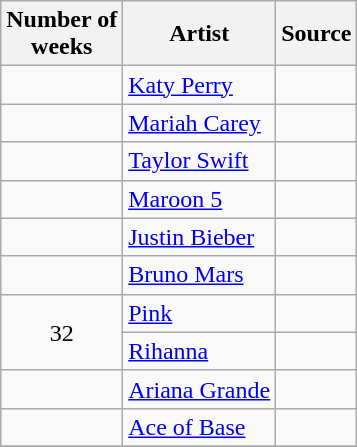<table class="wikitable">
<tr>
<th>Number of <br>weeks</th>
<th>Artist</th>
<th>Source</th>
</tr>
<tr>
<td></td>
<td><a href='#'>Katy Perry</a></td>
<td></td>
</tr>
<tr>
<td></td>
<td><a href='#'>Mariah Carey</a></td>
<td></td>
</tr>
<tr>
<td></td>
<td><a href='#'>Taylor Swift</a></td>
<td></td>
</tr>
<tr>
<td></td>
<td><a href='#'>Maroon 5</a></td>
<td></td>
</tr>
<tr>
<td></td>
<td><a href='#'>Justin Bieber</a></td>
<td></td>
</tr>
<tr>
<td></td>
<td><a href='#'>Bruno Mars</a></td>
<td></td>
</tr>
<tr>
<td rowspan="2" style="text-align:center;">32</td>
<td><a href='#'>Pink</a></td>
<td></td>
</tr>
<tr>
<td><a href='#'>Rihanna</a></td>
<td></td>
</tr>
<tr>
<td></td>
<td><a href='#'>Ariana Grande</a></td>
<td></td>
</tr>
<tr>
<td></td>
<td><a href='#'>Ace of Base</a></td>
<td></td>
</tr>
<tr>
</tr>
</table>
